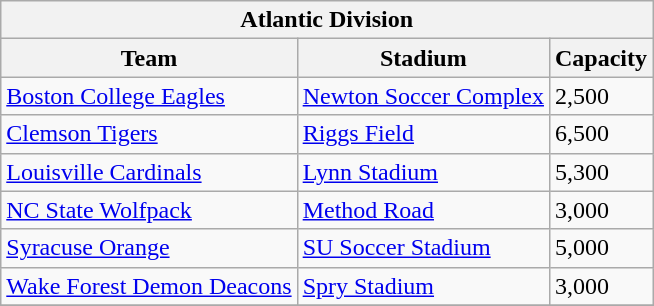<table class="wikitable" style="text-align:left">
<tr>
<th colspan=3>Atlantic Division</th>
</tr>
<tr>
<th>Team</th>
<th>Stadium</th>
<th>Capacity</th>
</tr>
<tr>
<td><a href='#'>Boston College Eagles</a></td>
<td><a href='#'>Newton Soccer Complex</a></td>
<td>2,500</td>
</tr>
<tr>
<td><a href='#'>Clemson Tigers</a></td>
<td><a href='#'>Riggs Field</a></td>
<td>6,500</td>
</tr>
<tr>
<td><a href='#'>Louisville Cardinals</a></td>
<td><a href='#'>Lynn Stadium</a></td>
<td>5,300</td>
</tr>
<tr>
<td><a href='#'>NC State Wolfpack</a></td>
<td><a href='#'>Method Road</a></td>
<td>3,000</td>
</tr>
<tr>
<td><a href='#'>Syracuse Orange</a></td>
<td><a href='#'>SU Soccer Stadium</a></td>
<td>5,000</td>
</tr>
<tr>
<td><a href='#'>Wake Forest Demon Deacons</a></td>
<td><a href='#'>Spry Stadium</a></td>
<td>3,000</td>
</tr>
<tr>
</tr>
</table>
